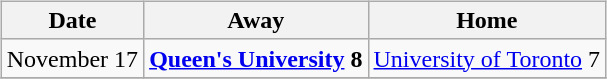<table cellspacing="10">
<tr>
<td valign="top"><br><table class="wikitable">
<tr>
<th>Date</th>
<th>Away</th>
<th>Home</th>
</tr>
<tr>
<td>November 17</td>
<td><strong><a href='#'>Queen's University</a> 8</strong></td>
<td><a href='#'>University of Toronto</a> 7</td>
</tr>
<tr>
</tr>
</table>
</td>
</tr>
</table>
